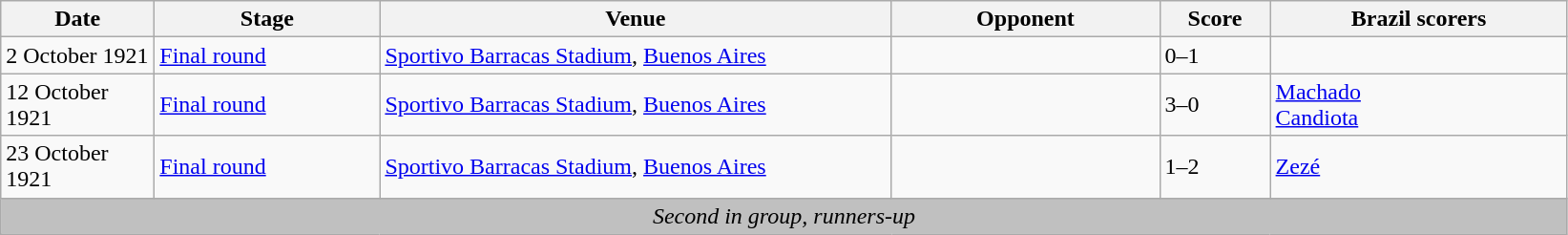<table class="wikitable">
<tr>
<th width=100px>Date</th>
<th width=150px>Stage</th>
<th width=350px>Venue</th>
<th width=180px>Opponent</th>
<th width=70px>Score</th>
<th width=200px>Brazil scorers</th>
</tr>
<tr>
<td>2 October 1921</td>
<td><a href='#'>Final round</a></td>
<td><a href='#'>Sportivo Barracas Stadium</a>, <a href='#'>Buenos Aires</a></td>
<td></td>
<td>0–1</td>
<td></td>
</tr>
<tr>
<td>12 October 1921</td>
<td><a href='#'>Final round</a></td>
<td><a href='#'>Sportivo Barracas Stadium</a>, <a href='#'>Buenos Aires</a></td>
<td></td>
<td>3–0</td>
<td><a href='#'>Machado</a>  <br> <a href='#'>Candiota</a> </td>
</tr>
<tr>
<td>23 October 1921</td>
<td><a href='#'>Final round</a></td>
<td><a href='#'>Sportivo Barracas Stadium</a>, <a href='#'>Buenos Aires</a></td>
<td></td>
<td>1–2</td>
<td><a href='#'>Zezé</a> </td>
</tr>
<tr>
<td colspan="6"  style="text-align:center; background:silver;"><em>Second in group, runners-up</em></td>
</tr>
</table>
